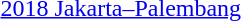<table>
<tr>
<td rowspan=2><a href='#'>2018 Jakarta–Palembang</a></td>
<td rowspan=2></td>
<td rowspan=2></td>
<td></td>
</tr>
<tr>
<td></td>
</tr>
</table>
